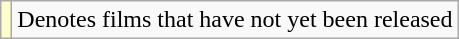<table class="wikitable">
<tr>
<td style="background:#FFFFCC;"></td>
<td>Denotes films that have not yet been released</td>
</tr>
</table>
